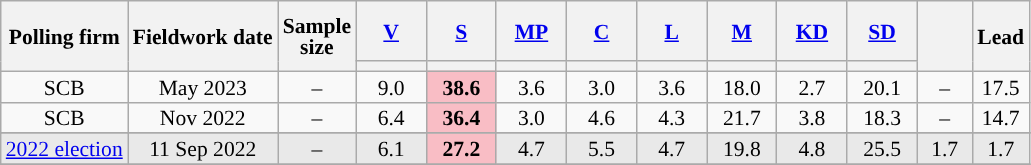<table class="wikitable sortable" style="text-align:center;font-size:90%;line-height:14px;">
<tr style="height:40px;">
<th rowspan="2">Polling firm</th>
<th rowspan="2">Fieldwork date</th>
<th rowspan="2">Sample<br>size</th>
<th class="sortable" style="width:40px;"><a href='#'>V</a></th>
<th class="sortable" style="width:40px;"><a href='#'>S</a></th>
<th class="sortable" style="width:40px;"><a href='#'>MP</a></th>
<th class="sortable" style="width:40px;"><a href='#'>C</a></th>
<th class="sortable" style="width:40px;"><a href='#'>L</a></th>
<th class="sortable" style="width:40px;"><a href='#'>M</a></th>
<th class="sortable" style="width:40px;"><a href='#'>KD</a></th>
<th class="sortable" style="width:40px;"><a href='#'>SD</a></th>
<th class="sortable" style="width:30px;" rowspan="2"></th>
<th style="width:30px;" rowspan="2">Lead</th>
</tr>
<tr>
<th style="background:"></th>
<th style="background:"></th>
<th style="background:"></th>
<th style="background:"></th>
<th style="background:"></th>
<th style="background:"></th>
<th style="background:"></th>
<th style="background:"></th>
</tr>
<tr>
<td>SCB</td>
<td>May 2023</td>
<td>–</td>
<td>9.0</td>
<td style="background:#F9BDC5;"><strong>38.6</strong></td>
<td>3.6</td>
<td>3.0</td>
<td>3.6</td>
<td>18.0</td>
<td>2.7</td>
<td>20.1</td>
<td>–</td>
<td style="background:">17.5</td>
</tr>
<tr>
<td>SCB</td>
<td>Nov 2022</td>
<td>–</td>
<td>6.4</td>
<td style="background:#F9BDC5;"><strong>36.4</strong></td>
<td>3.0</td>
<td>4.6</td>
<td>4.3</td>
<td>21.7</td>
<td>3.8</td>
<td>18.3</td>
<td>–</td>
<td style="background:">14.7</td>
</tr>
<tr>
</tr>
<tr style="background:#E9E9E9;">
<td><a href='#'>2022 election</a></td>
<td data-sort-value="2018-09-09">11 Sep 2022</td>
<td>–</td>
<td>6.1</td>
<td style="background:#F9BDC5;"><strong>27.2</strong></td>
<td>4.7</td>
<td>5.5</td>
<td>4.7</td>
<td>19.8</td>
<td>4.8</td>
<td>25.5</td>
<td>1.7</td>
<td style="background:">1.7</td>
</tr>
<tr>
</tr>
</table>
